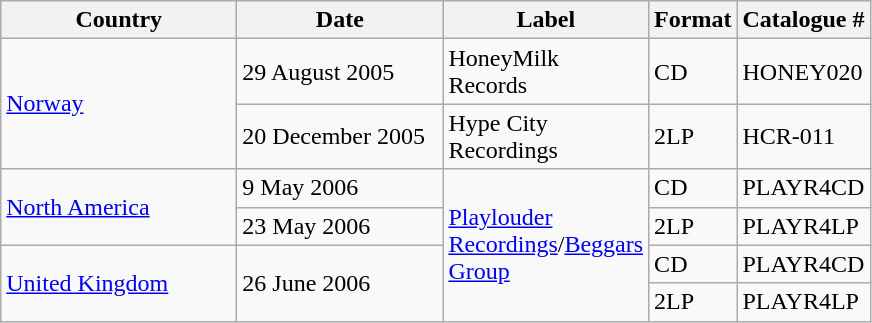<table class="wikitable">
<tr>
<th width="150px">Country</th>
<th width="130px">Date</th>
<th width="120px">Label</th>
<th>Format</th>
<th>Catalogue #</th>
</tr>
<tr>
<td rowspan="2"><a href='#'>Norway</a></td>
<td>29 August 2005</td>
<td>HoneyMilk Records</td>
<td>CD</td>
<td>HONEY020</td>
</tr>
<tr>
<td>20 December 2005</td>
<td>Hype City Recordings</td>
<td>2LP</td>
<td>HCR-011</td>
</tr>
<tr>
<td rowspan="2"><a href='#'>North America</a></td>
<td>9 May 2006</td>
<td rowspan="4"><a href='#'>Playlouder Recordings</a>/<a href='#'>Beggars Group</a></td>
<td>CD</td>
<td>PLAYR4CD</td>
</tr>
<tr>
<td>23 May 2006</td>
<td>2LP</td>
<td>PLAYR4LP</td>
</tr>
<tr>
<td rowspan="2"><a href='#'>United Kingdom</a></td>
<td rowspan="2">26 June 2006</td>
<td>CD</td>
<td>PLAYR4CD</td>
</tr>
<tr>
<td>2LP</td>
<td>PLAYR4LP</td>
</tr>
</table>
